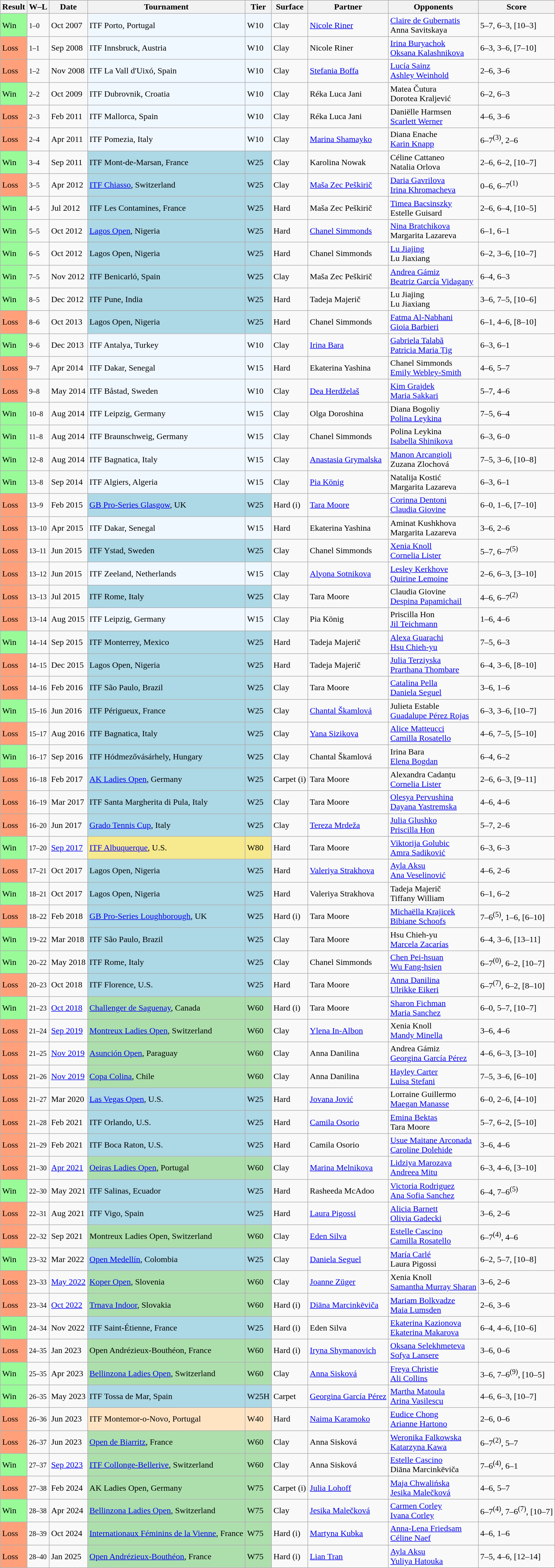<table class="sortable wikitable nowrap">
<tr>
<th>Result</th>
<th class="unsortable">W–L</th>
<th>Date</th>
<th>Tournament</th>
<th>Tier</th>
<th>Surface</th>
<th>Partner</th>
<th>Opponents</th>
<th class="unsortable">Score</th>
</tr>
<tr>
<td style="background:#98fb98;">Win</td>
<td><small>1–0</small></td>
<td>Oct 2007</td>
<td style="background:#f0f8ff;">ITF Porto, Portugal</td>
<td style="background:#f0f8ff;">W10</td>
<td>Clay</td>
<td> <a href='#'>Nicole Riner</a></td>
<td> <a href='#'>Claire de Gubernatis</a> <br>  Anna Savitskaya</td>
<td>5–7, 6–3, [10–3]</td>
</tr>
<tr>
<td style="background:#ffa07a;">Loss</td>
<td><small>1–1</small></td>
<td>Sep 2008</td>
<td style="background:#f0f8ff;">ITF Innsbruck, Austria</td>
<td style="background:#f0f8ff;">W10</td>
<td>Clay</td>
<td> Nicole Riner</td>
<td> <a href='#'>Irina Buryachok</a> <br>  <a href='#'>Oksana Kalashnikova</a></td>
<td>6–3, 3–6, [7–10]</td>
</tr>
<tr>
<td style="background:#ffa07a;">Loss</td>
<td><small>1–2</small></td>
<td>Nov 2008</td>
<td style="background:#f0f8ff;">ITF La Vall d'Uixó, Spain</td>
<td style="background:#f0f8ff;">W10</td>
<td>Clay</td>
<td> <a href='#'>Stefania Boffa</a></td>
<td> <a href='#'>Lucía Sainz</a> <br>  <a href='#'>Ashley Weinhold</a></td>
<td>2–6, 3–6</td>
</tr>
<tr>
<td style="background:#98fb98;">Win</td>
<td><small>2–2</small></td>
<td>Oct 2009</td>
<td style="background:#f0f8ff;">ITF Dubrovnik, Croatia</td>
<td style="background:#f0f8ff;">W10</td>
<td>Clay</td>
<td> Réka Luca Jani</td>
<td> Matea Čutura <br>  Dorotea Kraljević</td>
<td>6–2, 6–3</td>
</tr>
<tr>
<td style="background:#ffa07a;">Loss</td>
<td><small>2–3</small></td>
<td>Feb 2011</td>
<td style="background:#f0f8ff;">ITF Mallorca, Spain</td>
<td style="background:#f0f8ff;">W10</td>
<td>Clay</td>
<td> Réka Luca Jani</td>
<td> Daniëlle Harmsen <br>  <a href='#'>Scarlett Werner</a></td>
<td>4–6, 3–6</td>
</tr>
<tr>
<td style="background:#ffa07a;">Loss</td>
<td><small>2–4</small></td>
<td>Apr 2011</td>
<td style="background:#f0f8ff;">ITF Pomezia, Italy</td>
<td style="background:#f0f8ff;">W10</td>
<td>Clay</td>
<td> <a href='#'>Marina Shamayko</a></td>
<td> Diana Enache <br>  <a href='#'>Karin Knapp</a></td>
<td>6–7<sup>(3)</sup>, 2–6</td>
</tr>
<tr>
<td style="background:#98fb98;">Win</td>
<td><small>3–4</small></td>
<td>Sep 2011</td>
<td style="background:lightblue;">ITF Mont-de-Marsan, France</td>
<td style="background:lightblue;">W25</td>
<td>Clay</td>
<td> Karolina Nowak</td>
<td> Céline Cattaneo <br>  Natalia Orlova</td>
<td>2–6, 6–2, [10–7]</td>
</tr>
<tr>
<td style="background:#ffa07a;">Loss</td>
<td><small>3–5</small></td>
<td>Apr 2012</td>
<td style="background:lightblue;"><a href='#'>ITF Chiasso</a>, Switzerland</td>
<td style="background:lightblue;">W25</td>
<td>Clay</td>
<td> <a href='#'>Maša Zec Peškirič</a></td>
<td> <a href='#'>Daria Gavrilova</a> <br>  <a href='#'>Irina Khromacheva</a></td>
<td>0–6, 6–7<sup>(1)</sup></td>
</tr>
<tr>
<td style="background:#98fb98;">Win</td>
<td><small>4–5</small></td>
<td>Jul 2012</td>
<td style="background:lightblue;">ITF Les Contamines, France</td>
<td style="background:lightblue;">W25</td>
<td>Hard</td>
<td> Maša Zec Peškirič</td>
<td> <a href='#'>Timea Bacsinszky</a> <br>  Estelle Guisard</td>
<td>2–6, 6–4, [10–5]</td>
</tr>
<tr>
<td style="background:#98fb98;">Win</td>
<td><small>5–5</small></td>
<td>Oct 2012</td>
<td style="background:lightblue;"><a href='#'>Lagos Open</a>, Nigeria</td>
<td style="background:lightblue;">W25</td>
<td>Hard</td>
<td> <a href='#'>Chanel Simmonds</a></td>
<td> <a href='#'>Nina Bratchikova</a> <br>  Margarita Lazareva</td>
<td>6–1, 6–1</td>
</tr>
<tr>
<td style="background:#98fb98;">Win</td>
<td><small>6–5</small></td>
<td>Oct 2012</td>
<td style="background:lightblue;">Lagos Open, Nigeria</td>
<td style="background:lightblue;">W25</td>
<td>Hard</td>
<td> Chanel Simmonds</td>
<td> <a href='#'>Lu Jiajing</a> <br>  Lu Jiaxiang</td>
<td>6–2, 3–6, [10–7]</td>
</tr>
<tr>
<td style="background:#98fb98;">Win</td>
<td><small>7–5</small></td>
<td>Nov 2012</td>
<td style="background:lightblue;">ITF Benicarló, Spain</td>
<td style="background:lightblue;">W25</td>
<td>Clay</td>
<td> Maša Zec Peškirič</td>
<td> <a href='#'>Andrea Gámiz</a> <br>  <a href='#'>Beatriz García Vidagany</a></td>
<td>6–4, 6–3</td>
</tr>
<tr>
<td style="background:#98fb98;">Win</td>
<td><small>8–5</small></td>
<td>Dec 2012</td>
<td style="background:lightblue;">ITF Pune, India</td>
<td style="background:lightblue;">W25</td>
<td>Hard</td>
<td> Tadeja Majerič</td>
<td> Lu Jiajing <br>  Lu Jiaxiang</td>
<td>3–6, 7–5, [10–6]</td>
</tr>
<tr>
<td style="background:#ffa07a;">Loss</td>
<td><small>8–6</small></td>
<td>Oct 2013</td>
<td style="background:lightblue;">Lagos Open, Nigeria</td>
<td style="background:lightblue;">W25</td>
<td>Hard</td>
<td> Chanel Simmonds</td>
<td> <a href='#'>Fatma Al-Nabhani</a> <br>  <a href='#'>Gioia Barbieri</a></td>
<td>6–1, 4–6, [8–10]</td>
</tr>
<tr>
<td style="background:#98fb98;">Win</td>
<td><small>9–6</small></td>
<td>Dec 2013</td>
<td style="background:#f0f8ff;">ITF Antalya, Turkey</td>
<td style="background:#f0f8ff;">W10</td>
<td>Clay</td>
<td> <a href='#'>Irina Bara</a></td>
<td> <a href='#'>Gabriela Talabă</a> <br>  <a href='#'>Patricia Maria Țig</a></td>
<td>6–3, 6–1</td>
</tr>
<tr>
<td style="background:#ffa07a;">Loss</td>
<td><small>9–7</small></td>
<td>Apr 2014</td>
<td style="background:#f0f8ff;">ITF Dakar, Senegal</td>
<td style="background:#f0f8ff;">W15</td>
<td>Hard</td>
<td> Ekaterina Yashina</td>
<td> Chanel Simmonds <br>  <a href='#'>Emily Webley-Smith</a></td>
<td>4–6, 5–7</td>
</tr>
<tr>
<td style="background:#ffa07a;">Loss</td>
<td><small>9–8</small></td>
<td>May 2014</td>
<td style="background:#f0f8ff;">ITF Båstad, Sweden</td>
<td style="background:#f0f8ff;">W10</td>
<td>Clay</td>
<td> <a href='#'>Dea Herdželaš</a></td>
<td> <a href='#'>Kim Grajdek</a> <br>  <a href='#'>Maria Sakkari</a></td>
<td>5–7, 4–6</td>
</tr>
<tr>
<td style="background:#98fb98;">Win</td>
<td><small>10–8</small></td>
<td>Aug 2014</td>
<td style="background:#f0f8ff;">ITF Leipzig, Germany</td>
<td style="background:#f0f8ff;">W15</td>
<td>Clay</td>
<td> Olga Doroshina</td>
<td> Diana Bogoliy <br>  <a href='#'>Polina Leykina</a></td>
<td>7–5, 6–4</td>
</tr>
<tr>
<td style="background:#98fb98;">Win</td>
<td><small>11–8</small></td>
<td>Aug 2014</td>
<td style="background:#f0f8ff;">ITF Braunschweig, Germany</td>
<td style="background:#f0f8ff;">W15</td>
<td>Clay</td>
<td> Chanel Simmonds</td>
<td> Polina Leykina <br>  <a href='#'>Isabella Shinikova</a></td>
<td>6–3, 6–0</td>
</tr>
<tr>
<td style="background:#98fb98;">Win</td>
<td><small>12–8</small></td>
<td>Aug 2014</td>
<td style="background:#f0f8ff;">ITF Bagnatica, Italy</td>
<td style="background:#f0f8ff;">W15</td>
<td>Clay</td>
<td> <a href='#'>Anastasia Grymalska</a></td>
<td> <a href='#'>Manon Arcangioli</a> <br>  Zuzana Zlochová</td>
<td>7–5, 3–6, [10–8]</td>
</tr>
<tr>
<td style="background:#98fb98;">Win</td>
<td><small>13–8</small></td>
<td>Sep 2014</td>
<td style="background:#f0f8ff;">ITF Algiers, Algeria</td>
<td style="background:#f0f8ff;">W15</td>
<td>Clay</td>
<td> <a href='#'>Pia König</a></td>
<td> Natalija Kostić <br>  Margarita Lazareva</td>
<td>6–3, 6–1</td>
</tr>
<tr>
<td style="background:#ffa07a;">Loss</td>
<td><small>13–9</small></td>
<td>Feb 2015</td>
<td style="background:lightblue;"><a href='#'>GB Pro-Series Glasgow</a>, UK</td>
<td style="background:lightblue;">W25</td>
<td>Hard (i)</td>
<td> <a href='#'>Tara Moore</a></td>
<td> <a href='#'>Corinna Dentoni</a> <br>  <a href='#'>Claudia Giovine</a></td>
<td>6–0, 1–6, [7–10]</td>
</tr>
<tr>
<td style="background:#ffa07a;">Loss</td>
<td><small>13–10</small></td>
<td>Apr 2015</td>
<td style="background:#f0f8ff;">ITF Dakar, Senegal</td>
<td style="background:#f0f8ff;">W15</td>
<td>Hard</td>
<td> Ekaterina Yashina</td>
<td> Aminat Kushkhova <br>  Margarita Lazareva</td>
<td>3–6, 2–6</td>
</tr>
<tr>
<td style="background:#ffa07a;">Loss</td>
<td><small>13–11</small></td>
<td>Jun 2015</td>
<td style="background:lightblue;">ITF Ystad, Sweden</td>
<td style="background:lightblue;">W25</td>
<td>Clay</td>
<td> Chanel Simmonds</td>
<td> <a href='#'>Xenia Knoll</a> <br>  <a href='#'>Cornelia Lister</a></td>
<td>5–7, 6–7<sup>(5)</sup></td>
</tr>
<tr>
<td style="background:#ffa07a;">Loss</td>
<td><small>13–12</small></td>
<td>Jun 2015</td>
<td style="background:#f0f8ff;">ITF Zeeland, Netherlands</td>
<td style="background:#f0f8ff;">W15</td>
<td>Clay</td>
<td> <a href='#'>Alyona Sotnikova</a></td>
<td> <a href='#'>Lesley Kerkhove</a> <br>  <a href='#'>Quirine Lemoine</a></td>
<td>2–6, 6–3, [3–10]</td>
</tr>
<tr>
<td style="background:#ffa07a;">Loss</td>
<td><small>13–13</small></td>
<td>Jul 2015</td>
<td style="background:lightblue;">ITF Rome, Italy</td>
<td style="background:lightblue;">W25</td>
<td>Clay</td>
<td> Tara Moore</td>
<td> Claudia Giovine <br>  <a href='#'>Despina Papamichail</a></td>
<td>4–6, 6–7<sup>(2)</sup></td>
</tr>
<tr>
<td style="background:#ffa07a;">Loss</td>
<td><small>13–14</small></td>
<td>Aug 2015</td>
<td style="background:#f0f8ff;">ITF Leipzig, Germany</td>
<td style="background:#f0f8ff;">W15</td>
<td>Clay</td>
<td> Pia König</td>
<td> Priscilla Hon <br>  <a href='#'>Jil Teichmann</a></td>
<td>1–6, 4–6</td>
</tr>
<tr>
<td style="background:#98fb98;">Win</td>
<td><small>14–14</small></td>
<td>Sep 2015</td>
<td style="background:lightblue;">ITF Monterrey, Mexico</td>
<td style="background:lightblue;">W25</td>
<td>Hard</td>
<td> Tadeja Majerič</td>
<td> <a href='#'>Alexa Guarachi</a> <br>  <a href='#'>Hsu Chieh-yu</a></td>
<td>7–5, 6–3</td>
</tr>
<tr>
<td style="background:#ffa07a;">Loss</td>
<td><small>14–15</small></td>
<td>Dec 2015</td>
<td style="background:lightblue;">Lagos Open, Nigeria</td>
<td style="background:lightblue;">W25</td>
<td>Hard</td>
<td> Tadeja Majerič</td>
<td> <a href='#'>Julia Terziyska</a> <br>  <a href='#'>Prarthana Thombare</a></td>
<td>6–4, 3–6, [8–10]</td>
</tr>
<tr>
<td style="background:#ffa07a;">Loss</td>
<td><small>14–16</small></td>
<td>Feb 2016</td>
<td style="background:lightblue;">ITF São Paulo, Brazil</td>
<td style="background:lightblue;">W25</td>
<td>Clay</td>
<td> Tara Moore</td>
<td> <a href='#'>Catalina Pella</a> <br>  <a href='#'>Daniela Seguel</a></td>
<td>3–6, 1–6</td>
</tr>
<tr>
<td style="background:#98fb98;">Win</td>
<td><small>15–16</small></td>
<td>Jun 2016</td>
<td style="background:lightblue;">ITF Périgueux, France</td>
<td style="background:lightblue;">W25</td>
<td>Clay</td>
<td> <a href='#'>Chantal Škamlová</a></td>
<td> Julieta Estable <br>  <a href='#'>Guadalupe Pérez Rojas</a></td>
<td>6–3, 3–6, [10–7]</td>
</tr>
<tr>
<td style="background:#ffa07a;">Loss</td>
<td><small>15–17</small></td>
<td>Aug 2016</td>
<td style="background:lightblue;">ITF Bagnatica, Italy</td>
<td style="background:lightblue;">W25</td>
<td>Clay</td>
<td> <a href='#'>Yana Sizikova</a></td>
<td> <a href='#'>Alice Matteucci</a> <br>  <a href='#'>Camilla Rosatello</a></td>
<td>4–6, 7–5, [5–10]</td>
</tr>
<tr>
<td style="background:#98fb98;">Win</td>
<td><small>16–17</small></td>
<td>Sep 2016</td>
<td style="background:lightblue;">ITF Hódmezővásárhely, Hungary</td>
<td style="background:lightblue;">W25</td>
<td>Clay</td>
<td> Chantal Škamlová</td>
<td> Irina Bara <br>  <a href='#'>Elena Bogdan</a></td>
<td>6–4, 6–2</td>
</tr>
<tr>
<td style="background:#ffa07a;">Loss</td>
<td><small>16–18</small></td>
<td>Feb 2017</td>
<td style="background:lightblue;"><a href='#'>AK Ladies Open</a>, Germany</td>
<td style="background:lightblue;">W25</td>
<td>Carpet (i)</td>
<td> Tara Moore</td>
<td> Alexandra Cadanțu <br>  <a href='#'>Cornelia Lister</a></td>
<td>2–6, 6–3, [9–11]</td>
</tr>
<tr>
<td style="background:#ffa07a;">Loss</td>
<td><small>16–19</small></td>
<td>Mar 2017</td>
<td style="background:lightblue;">ITF Santa Margherita di Pula, Italy</td>
<td style="background:lightblue;">W25</td>
<td>Clay</td>
<td> Tara Moore</td>
<td> <a href='#'>Olesya Pervushina</a> <br>  <a href='#'>Dayana Yastremska</a></td>
<td>4–6, 4–6</td>
</tr>
<tr>
<td style="background:#ffa07a;">Loss</td>
<td><small>16–20</small></td>
<td>Jun 2017</td>
<td style="background:lightblue;"><a href='#'>Grado Tennis Cup</a>, Italy</td>
<td style="background:lightblue;">W25</td>
<td>Clay</td>
<td> <a href='#'>Tereza Mrdeža</a></td>
<td> <a href='#'>Julia Glushko</a> <br>  <a href='#'>Priscilla Hon</a></td>
<td>5–7, 2–6</td>
</tr>
<tr>
<td style="background:#98fb98;">Win</td>
<td><small>17–20</small></td>
<td><a href='#'>Sep 2017</a></td>
<td style="background:#f7e98e;"><a href='#'>ITF Albuquerque</a>, U.S.</td>
<td style="background:#f7e98e;">W80</td>
<td>Hard</td>
<td> Tara Moore</td>
<td> <a href='#'>Viktorija Golubic</a> <br>  <a href='#'>Amra Sadiković</a></td>
<td>6–3, 6–3</td>
</tr>
<tr>
<td style="background:#ffa07a;">Loss</td>
<td><small>17–21</small></td>
<td>Oct 2017</td>
<td style="background:lightblue;">Lagos Open, Nigeria</td>
<td style="background:lightblue;">W25</td>
<td>Hard</td>
<td> <a href='#'>Valeriya Strakhova</a></td>
<td> <a href='#'>Ayla Aksu</a> <br>  <a href='#'>Ana Veselinović</a></td>
<td>4–6, 2–6</td>
</tr>
<tr>
<td style="background:#98fb98;">Win</td>
<td><small>18–21</small></td>
<td>Oct 2017</td>
<td style="background:lightblue;">Lagos Open, Nigeria</td>
<td style="background:lightblue;">W25</td>
<td>Hard</td>
<td> Valeriya Strakhova</td>
<td> Tadeja Majerič <br>  Tiffany William</td>
<td>6–1, 6–2</td>
</tr>
<tr>
<td style="background:#ffa07a;">Loss</td>
<td><small>18–22</small></td>
<td>Feb 2018</td>
<td style="background:lightblue;"><a href='#'>GB Pro-Series Loughborough</a>, UK</td>
<td style="background:lightblue;">W25</td>
<td>Hard (i)</td>
<td> Tara Moore</td>
<td> <a href='#'>Michaëlla Krajicek</a> <br>  <a href='#'>Bibiane Schoofs</a></td>
<td>7–6<sup>(5)</sup>, 1–6, [6–10]</td>
</tr>
<tr>
<td style="background:#98fb98;">Win</td>
<td><small>19–22</small></td>
<td>Mar 2018</td>
<td style="background:lightblue;">ITF São Paulo, Brazil</td>
<td style="background:lightblue;">W25</td>
<td>Clay</td>
<td> Tara Moore</td>
<td> Hsu Chieh-yu <br>  <a href='#'>Marcela Zacarías</a></td>
<td>6–4, 3–6, [13–11]</td>
</tr>
<tr>
<td style="background:#98fb98;">Win</td>
<td><small>20–22</small></td>
<td>May 2018</td>
<td style="background:lightblue;">ITF Rome, Italy</td>
<td style="background:lightblue;">W25</td>
<td>Clay</td>
<td> Chanel Simmonds</td>
<td> <a href='#'>Chen Pei-hsuan</a> <br>  <a href='#'>Wu Fang-hsien</a></td>
<td>6–7<sup>(0)</sup>, 6–2, [10–7]</td>
</tr>
<tr>
<td style="background:#ffa07a;">Loss</td>
<td><small>20–23</small></td>
<td>Oct 2018</td>
<td style="background:lightblue;">ITF Florence, U.S.</td>
<td style="background:lightblue;">W25</td>
<td>Hard</td>
<td> Tara Moore</td>
<td> <a href='#'>Anna Danilina</a> <br>  <a href='#'>Ulrikke Eikeri</a></td>
<td>6–7<sup>(7)</sup>, 6–2, [8–10]</td>
</tr>
<tr>
<td style="background:#98fb98;">Win</td>
<td><small>21–23</small></td>
<td><a href='#'>Oct 2018</a></td>
<td style="background:#addfad;"><a href='#'>Challenger de Saguenay</a>, Canada</td>
<td style="background:#addfad;">W60</td>
<td>Hard (i)</td>
<td> Tara Moore</td>
<td> <a href='#'>Sharon Fichman</a> <br>  <a href='#'>Maria Sanchez</a></td>
<td>6–0, 5–7, [10–7]</td>
</tr>
<tr>
<td style="background:#ffa07a;">Loss</td>
<td><small>21–24</small></td>
<td><a href='#'>Sep 2019</a></td>
<td style="background:#addfad;"><a href='#'>Montreux Ladies Open</a>, Switzerland</td>
<td style="background:#addfad;">W60</td>
<td>Clay</td>
<td> <a href='#'>Ylena In-Albon</a></td>
<td> Xenia Knoll <br>  <a href='#'>Mandy Minella</a></td>
<td>3–6, 4–6</td>
</tr>
<tr>
<td style="background:#ffa07a;">Loss</td>
<td><small>21–25</small></td>
<td><a href='#'>Nov 2019</a></td>
<td style="background:#addfad;"><a href='#'>Asunción Open</a>, Paraguay</td>
<td style="background:#addfad;">W60</td>
<td>Clay</td>
<td> Anna Danilina</td>
<td> Andrea Gámiz <br>  <a href='#'>Georgina García Pérez</a></td>
<td>4–6, 6–3, [3–10]</td>
</tr>
<tr>
<td style="background:#ffa07a;">Loss</td>
<td><small>21–26</small></td>
<td><a href='#'>Nov 2019</a></td>
<td style="background:#addfad;"><a href='#'>Copa Colina</a>, Chile</td>
<td style="background:#addfad;">W60</td>
<td>Clay</td>
<td> Anna Danilina</td>
<td> <a href='#'>Hayley Carter</a> <br>  <a href='#'>Luisa Stefani</a></td>
<td>7–5, 3–6, [6–10]</td>
</tr>
<tr>
<td style="background:#ffa07a;">Loss</td>
<td><small>21–27</small></td>
<td>Mar 2020</td>
<td style="background:lightblue;"><a href='#'>Las Vegas Open</a>, U.S.</td>
<td style="background:lightblue;">W25</td>
<td>Hard</td>
<td> <a href='#'>Jovana Jović</a></td>
<td> Lorraine Guillermo <br>  <a href='#'>Maegan Manasse</a></td>
<td>6–0, 2–6, [4–10]</td>
</tr>
<tr>
<td style="background:#ffa07a;">Loss</td>
<td><small>21–28</small></td>
<td>Feb 2021</td>
<td style="background:lightblue;">ITF Orlando, U.S.</td>
<td style="background:lightblue;">W25</td>
<td>Hard</td>
<td> <a href='#'>Camila Osorio</a></td>
<td> <a href='#'>Emina Bektas</a> <br>  Tara Moore</td>
<td>5–7, 6–2, [5–10]</td>
</tr>
<tr>
<td style="background:#ffa07a;">Loss</td>
<td><small>21–29</small></td>
<td>Feb 2021</td>
<td style="background:lightblue;">ITF Boca Raton, U.S.</td>
<td style="background:lightblue;">W25</td>
<td>Hard</td>
<td> Camila Osorio</td>
<td> <a href='#'>Usue Maitane Arconada</a> <br>  <a href='#'>Caroline Dolehide</a></td>
<td>3–6, 4–6</td>
</tr>
<tr>
<td style="background:#ffa07a;">Loss</td>
<td><small>21–30</small></td>
<td><a href='#'>Apr 2021</a></td>
<td style="background:#addfad;"><a href='#'>Oeiras Ladies Open</a>, Portugal</td>
<td style="background:#addfad;">W60</td>
<td>Clay</td>
<td> <a href='#'>Marina Melnikova</a></td>
<td> <a href='#'>Lidziya Marozava</a> <br>  <a href='#'>Andreea Mitu</a></td>
<td>6–3, 4–6, [3–10]</td>
</tr>
<tr>
<td style="background:#98fb98;">Win</td>
<td><small>22–30</small></td>
<td>May 2021</td>
<td style="background:lightblue;">ITF Salinas, Ecuador</td>
<td style="background:lightblue;">W25</td>
<td>Hard</td>
<td> Rasheeda McAdoo</td>
<td> <a href='#'>Victoria Rodriguez</a> <br>  <a href='#'>Ana Sofia Sanchez</a></td>
<td>6–4, 7–6<sup>(5)</sup></td>
</tr>
<tr>
<td style="background:#ffa07a;">Loss</td>
<td><small>22–31</small></td>
<td>Aug 2021</td>
<td style="background:lightblue;">ITF Vigo, Spain</td>
<td style="background:lightblue;">W25</td>
<td>Hard</td>
<td> <a href='#'>Laura Pigossi</a></td>
<td> <a href='#'>Alicia Barnett</a> <br>  <a href='#'>Olivia Gadecki</a></td>
<td>3–6, 2–6</td>
</tr>
<tr>
<td style="background:#ffa07a;">Loss</td>
<td><small>22–32</small></td>
<td>Sep 2021</td>
<td style="background:#addfad;">Montreux Ladies Open, Switzerland</td>
<td style="background:#addfad;">W60</td>
<td>Clay</td>
<td> <a href='#'>Eden Silva</a></td>
<td> <a href='#'>Estelle Cascino</a> <br>  <a href='#'>Camilla Rosatello</a></td>
<td>6–7<sup>(4)</sup>, 4–6</td>
</tr>
<tr>
<td style="background:#98fb98;">Win</td>
<td><small>23–32</small></td>
<td>Mar 2022</td>
<td style="background:lightblue;"><a href='#'>Open Medellín</a>, Colombia</td>
<td style="background:lightblue;">W25</td>
<td>Clay</td>
<td> <a href='#'>Daniela Seguel</a></td>
<td> <a href='#'>María Carlé</a> <br>  Laura Pigossi</td>
<td>6–2, 5–7, [10–8]</td>
</tr>
<tr>
<td style="background:#ffa07a;">Loss</td>
<td><small>23–33</small></td>
<td><a href='#'>May 2022</a></td>
<td style="background:#addfad;"><a href='#'>Koper Open</a>, Slovenia</td>
<td style="background:#addfad;">W60</td>
<td>Clay</td>
<td> <a href='#'>Joanne Züger</a></td>
<td> Xenia Knoll <br>  <a href='#'>Samantha Murray Sharan</a></td>
<td>3–6, 2–6</td>
</tr>
<tr>
<td style="background:#ffa07a;">Loss</td>
<td><small>23–34</small></td>
<td><a href='#'>Oct 2022</a></td>
<td style="background:#addfad;"><a href='#'>Trnava Indoor</a>, Slovakia</td>
<td style="background:#addfad;">W60</td>
<td>Hard (i)</td>
<td> <a href='#'>Diāna Marcinkēviča</a></td>
<td> <a href='#'>Mariam Bolkvadze</a> <br>  <a href='#'>Maia Lumsden</a></td>
<td>2–6, 3–6</td>
</tr>
<tr>
<td style="background:#98fb98;">Win</td>
<td><small>24–34</small></td>
<td>Nov 2022</td>
<td style="background:lightblue;">ITF Saint-Étienne, France</td>
<td style="background:lightblue;">W25</td>
<td>Hard (i)</td>
<td> Eden Silva</td>
<td> <a href='#'>Ekaterina Kazionova</a> <br>  <a href='#'>Ekaterina Makarova</a></td>
<td>6–4, 4–6, [10–6]</td>
</tr>
<tr>
<td style="background:#ffa07a;">Loss</td>
<td><small>24–35</small></td>
<td>Jan 2023</td>
<td style="background:#addfad;">Open Andrézieux-Bouthéon, France</td>
<td style="background:#addfad;">W60</td>
<td>Hard (i)</td>
<td> <a href='#'>Iryna Shymanovich</a></td>
<td> <a href='#'>Oksana Selekhmeteva</a> <br>  <a href='#'>Sofya Lansere</a></td>
<td>3–6, 0–6</td>
</tr>
<tr>
<td bgcolor=98FB98>Win</td>
<td><small>25–35</small></td>
<td>Apr 2023</td>
<td style="background:#addfad;"><a href='#'>Bellinzona Ladies Open</a>, Switzerland</td>
<td style="background:#addfad;">W60</td>
<td>Clay</td>
<td> <a href='#'>Anna Sisková</a></td>
<td> <a href='#'>Freya Christie</a> <br>  <a href='#'>Ali Collins</a></td>
<td>3–6, 7–6<sup>(9)</sup>, [10–5]</td>
</tr>
<tr>
<td bgcolor=98FB98>Win</td>
<td><small>26–35</small></td>
<td>May 2023</td>
<td style="background:lightblue;">ITF Tossa de Mar, Spain</td>
<td style="background:lightblue;">W25H</td>
<td>Carpet</td>
<td> <a href='#'>Georgina García Pérez</a></td>
<td> <a href='#'>Martha Matoula</a> <br>  <a href='#'>Arina Vasilescu</a></td>
<td>4–6, 6–3, [10–7]</td>
</tr>
<tr>
<td style="background:#ffa07a;">Loss</td>
<td><small>26–36</small></td>
<td>Jun 2023</td>
<td style="background:#ffe4c4;">ITF Montemor-o-Novo, Portugal</td>
<td style="background:#ffe4c4;">W40</td>
<td>Hard</td>
<td> <a href='#'>Naima Karamoko</a></td>
<td> <a href='#'>Eudice Chong</a> <br>  <a href='#'>Arianne Hartono</a></td>
<td>2–6, 0–6</td>
</tr>
<tr>
<td style="background:#ffa07a;">Loss</td>
<td><small>26–37</small></td>
<td>Jun 2023</td>
<td style="background:#addfad;"><a href='#'>Open de Biarritz</a>, France</td>
<td style="background:#addfad;">W60</td>
<td>Clay</td>
<td> Anna Sisková</td>
<td> <a href='#'>Weronika Falkowska</a> <br>  <a href='#'>Katarzyna Kawa</a></td>
<td>6–7<sup>(2)</sup>, 5–7</td>
</tr>
<tr>
<td bgcolor=98FB98>Win</td>
<td><small>27–37</small></td>
<td><a href='#'>Sep 2023</a></td>
<td style="background:#addfad;"><a href='#'>ITF Collonge-Bellerive</a>, Switzerland</td>
<td style="background:#addfad;">W60</td>
<td>Clay</td>
<td> Anna Sisková</td>
<td> <a href='#'>Estelle Cascino</a> <br>  Diāna Marcinkēviča</td>
<td>7–6<sup>(4)</sup>, 6–1</td>
</tr>
<tr>
<td style="background:#ffa07a;">Loss</td>
<td><small>27–38</small></td>
<td>Feb 2024</td>
<td style="background:#addfad;">AK Ladies Open, Germany</td>
<td style="background:#addfad;">W75</td>
<td>Carpet (i)</td>
<td> <a href='#'>Julia Lohoff</a></td>
<td> <a href='#'>Maja Chwalińska</a> <br>  <a href='#'>Jesika Malečková</a></td>
<td>4–6, 5–7</td>
</tr>
<tr>
<td style=background:#98FB98;>Win</td>
<td><small>28–38</small></td>
<td>Apr 2024</td>
<td style=background:#addfad><a href='#'>Bellinzona Ladies Open</a>, Switzerland</td>
<td style=background:#addfad>W75</td>
<td>Clay</td>
<td> <a href='#'>Jesika Malečková</a></td>
<td> <a href='#'>Carmen Corley</a> <br>  <a href='#'>Ivana Corley</a></td>
<td>6–7<sup>(4)</sup>, 7–6<sup>(7)</sup>, [10–7]</td>
</tr>
<tr>
<td style="background:#ffa07a">Loss</td>
<td><small>28–39</small></td>
<td>Oct 2024</td>
<td style="background:#addfad"><a href='#'>Internationaux Féminins de la Vienne</a>, France</td>
<td style="background:#addfad">W75</td>
<td>Hard (i)</td>
<td> <a href='#'>Martyna Kubka</a></td>
<td> <a href='#'>Anna-Lena Friedsam</a> <br>  <a href='#'>Céline Naef</a></td>
<td>4–6, 1–6</td>
</tr>
<tr>
<td style="background:#ffa07a;">Loss</td>
<td><small>28–40</small></td>
<td>Jan 2025</td>
<td style="background:#addfad;"><a href='#'>Open Andrézieux-Bouthéon</a>, France</td>
<td style="background:#addfad;">W75</td>
<td>Hard (i)</td>
<td> <a href='#'>Lian Tran</a></td>
<td> <a href='#'>Ayla Aksu</a> <br>  <a href='#'>Yuliya Hatouka</a></td>
<td>7–5, 4–6, [12–14]</td>
</tr>
</table>
